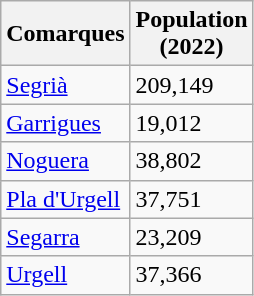<table class="wikitable sortable">
<tr>
<th>Comarques</th>
<th>Population<br>(2022)</th>
</tr>
<tr>
<td><a href='#'>Segrià</a></td>
<td>209,149</td>
</tr>
<tr>
<td><a href='#'>Garrigues</a></td>
<td>19,012</td>
</tr>
<tr>
<td><a href='#'>Noguera</a></td>
<td>38,802</td>
</tr>
<tr>
<td><a href='#'>Pla d'Urgell</a></td>
<td>37,751</td>
</tr>
<tr>
<td><a href='#'>Segarra</a></td>
<td>23,209</td>
</tr>
<tr>
<td><a href='#'>Urgell</a></td>
<td>37,366</td>
</tr>
</table>
